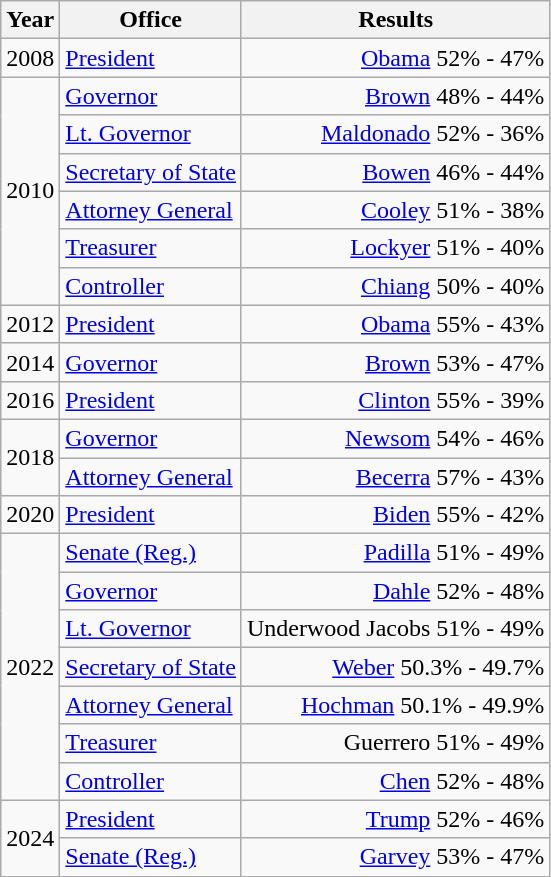<table class=wikitable>
<tr>
<th>Year</th>
<th>Office</th>
<th>Results</th>
</tr>
<tr>
<td>2008</td>
<td><a href='#'>President</a></td>
<td align="right" ><a href='#'>Obama</a> 52% - 47%</td>
</tr>
<tr>
<td rowspan=6>2010</td>
<td><a href='#'>Governor</a></td>
<td align="right" ><a href='#'>Brown</a> 48% - 44%</td>
</tr>
<tr>
<td><a href='#'>Lt. Governor</a></td>
<td align="right" ><a href='#'>Maldonado</a> 52% - 36%</td>
</tr>
<tr>
<td><a href='#'>Secretary of State</a></td>
<td align="right" ><a href='#'>Bowen</a> 46% - 44%</td>
</tr>
<tr>
<td><a href='#'>Attorney General</a></td>
<td align="right" ><a href='#'>Cooley</a> 51% - 38%</td>
</tr>
<tr>
<td><a href='#'>Treasurer</a></td>
<td align="right" ><a href='#'>Lockyer</a> 51% - 40%</td>
</tr>
<tr>
<td><a href='#'>Controller</a></td>
<td align="right" ><a href='#'>Chiang</a> 50% - 40%</td>
</tr>
<tr>
<td>2012</td>
<td><a href='#'>President</a></td>
<td align="right" ><a href='#'>Obama</a> 55% - 43%</td>
</tr>
<tr>
<td>2014</td>
<td><a href='#'>Governor</a></td>
<td align="right" ><a href='#'>Brown</a> 53% - 47%</td>
</tr>
<tr>
<td>2016</td>
<td><a href='#'>President</a></td>
<td align="right" ><a href='#'>Clinton</a> 55% - 39%</td>
</tr>
<tr>
<td rowspan=2>2018</td>
<td><a href='#'>Governor</a></td>
<td align="right" ><a href='#'>Newsom</a> 54% - 46%</td>
</tr>
<tr>
<td><a href='#'>Attorney General</a></td>
<td align="right" ><a href='#'>Becerra</a> 57% - 43%</td>
</tr>
<tr>
<td>2020</td>
<td><a href='#'>President</a></td>
<td align="right" ><a href='#'>Biden</a> 55% - 42%</td>
</tr>
<tr>
<td rowspan=7>2022</td>
<td><a href='#'>Senate (Reg.)</a></td>
<td align="right" ><a href='#'>Padilla</a> 51% - 49%</td>
</tr>
<tr>
<td><a href='#'>Governor</a></td>
<td align="right" ><a href='#'>Dahle</a> 52% - 48%</td>
</tr>
<tr>
<td><a href='#'>Lt. Governor</a></td>
<td align="right" >Underwood Jacobs 51% - 49%</td>
</tr>
<tr>
<td><a href='#'>Secretary of State</a></td>
<td align="right" ><a href='#'>Weber</a> 50.3% - 49.7%</td>
</tr>
<tr>
<td><a href='#'>Attorney General</a></td>
<td align="right" ><a href='#'>Hochman</a> 50.1% - 49.9%</td>
</tr>
<tr>
<td><a href='#'>Treasurer</a></td>
<td align="right" >Guerrero 51% - 49%</td>
</tr>
<tr>
<td><a href='#'>Controller</a></td>
<td align="right" ><a href='#'>Chen</a> 52% - 48%</td>
</tr>
<tr>
<td rowspan=2>2024</td>
<td><a href='#'>President</a></td>
<td align="right" ><a href='#'>Trump</a> 52% - 46%</td>
</tr>
<tr>
<td><a href='#'>Senate (Reg.)</a></td>
<td align="right" ><a href='#'>Garvey</a> 53% - 47%</td>
</tr>
</table>
